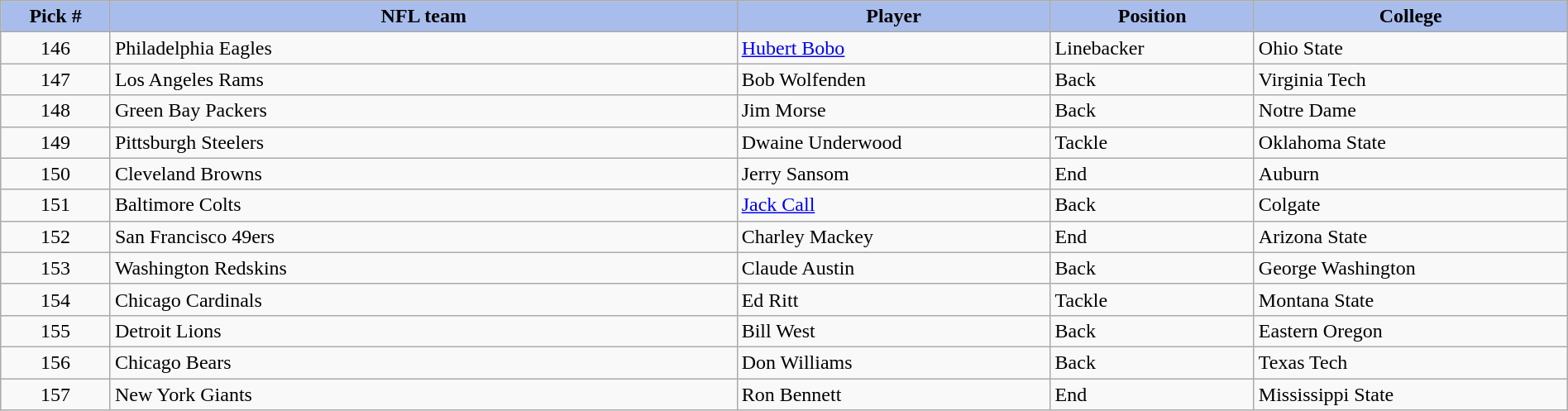<table class="wikitable sortable sortable" style="width: 100%">
<tr>
<th style="background:#A8BDEC;" width=7%>Pick #</th>
<th width=40% style="background:#A8BDEC;">NFL team</th>
<th width=20% style="background:#A8BDEC;">Player</th>
<th width=13% style="background:#A8BDEC;">Position</th>
<th style="background:#A8BDEC;">College</th>
</tr>
<tr>
<td align=center>146</td>
<td>Philadelphia Eagles</td>
<td><a href='#'>Hubert Bobo</a></td>
<td>Linebacker</td>
<td>Ohio State</td>
</tr>
<tr>
<td align=center>147</td>
<td>Los Angeles Rams</td>
<td>Bob Wolfenden</td>
<td>Back</td>
<td>Virginia Tech</td>
</tr>
<tr>
<td align=center>148</td>
<td>Green Bay Packers</td>
<td>Jim Morse</td>
<td>Back</td>
<td>Notre Dame</td>
</tr>
<tr>
<td align=center>149</td>
<td>Pittsburgh Steelers</td>
<td>Dwaine Underwood</td>
<td>Tackle</td>
<td>Oklahoma State</td>
</tr>
<tr>
<td align=center>150</td>
<td>Cleveland Browns</td>
<td>Jerry Sansom</td>
<td>End</td>
<td>Auburn</td>
</tr>
<tr>
<td align=center>151</td>
<td>Baltimore Colts</td>
<td><a href='#'>Jack Call</a></td>
<td>Back</td>
<td>Colgate</td>
</tr>
<tr>
<td align=center>152</td>
<td>San Francisco 49ers</td>
<td>Charley Mackey</td>
<td>End</td>
<td>Arizona State</td>
</tr>
<tr>
<td align=center>153</td>
<td>Washington Redskins</td>
<td>Claude Austin</td>
<td>Back</td>
<td>George Washington</td>
</tr>
<tr>
<td align=center>154</td>
<td>Chicago Cardinals</td>
<td>Ed Ritt</td>
<td>Tackle</td>
<td>Montana State</td>
</tr>
<tr>
<td align=center>155</td>
<td>Detroit Lions</td>
<td>Bill West</td>
<td>Back</td>
<td>Eastern Oregon</td>
</tr>
<tr>
<td align=center>156</td>
<td>Chicago Bears</td>
<td>Don Williams</td>
<td>Back</td>
<td>Texas Tech</td>
</tr>
<tr>
<td align=center>157</td>
<td>New York Giants</td>
<td>Ron Bennett</td>
<td>End</td>
<td>Mississippi State</td>
</tr>
</table>
